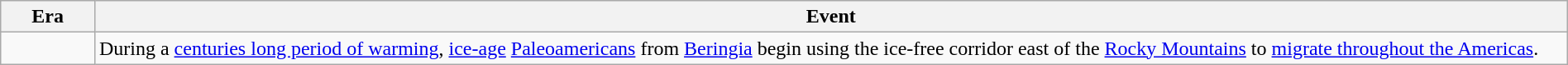<table class="wikitable" style="width:100%;">
<tr>
<th style="width:6%">Era</th>
<th>Event</th>
</tr>
<tr>
<td align=center></td>
<td>During a <a href='#'>centuries long period of warming</a>, <a href='#'>ice-age</a> <a href='#'>Paleoamericans</a> from <a href='#'>Beringia</a> begin using the ice-free corridor east of the <a href='#'>Rocky Mountains</a> to <a href='#'>migrate throughout the Americas</a>.</td>
</tr>
</table>
